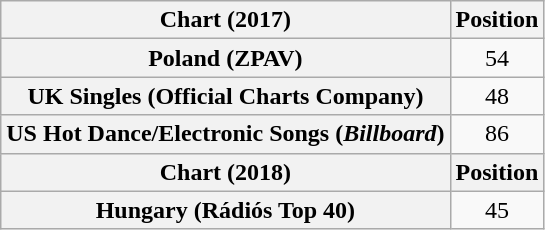<table class="wikitable plainrowheaders" style="text-align:center">
<tr>
<th>Chart (2017)</th>
<th>Position</th>
</tr>
<tr>
<th scope="row">Poland (ZPAV)</th>
<td>54</td>
</tr>
<tr>
<th scope="row">UK Singles (Official Charts Company)</th>
<td>48</td>
</tr>
<tr>
<th scope="row">US Hot Dance/Electronic Songs (<em>Billboard</em>)</th>
<td>86</td>
</tr>
<tr>
<th>Chart (2018)</th>
<th>Position</th>
</tr>
<tr>
<th scope="row">Hungary (Rádiós Top 40)</th>
<td>45</td>
</tr>
</table>
